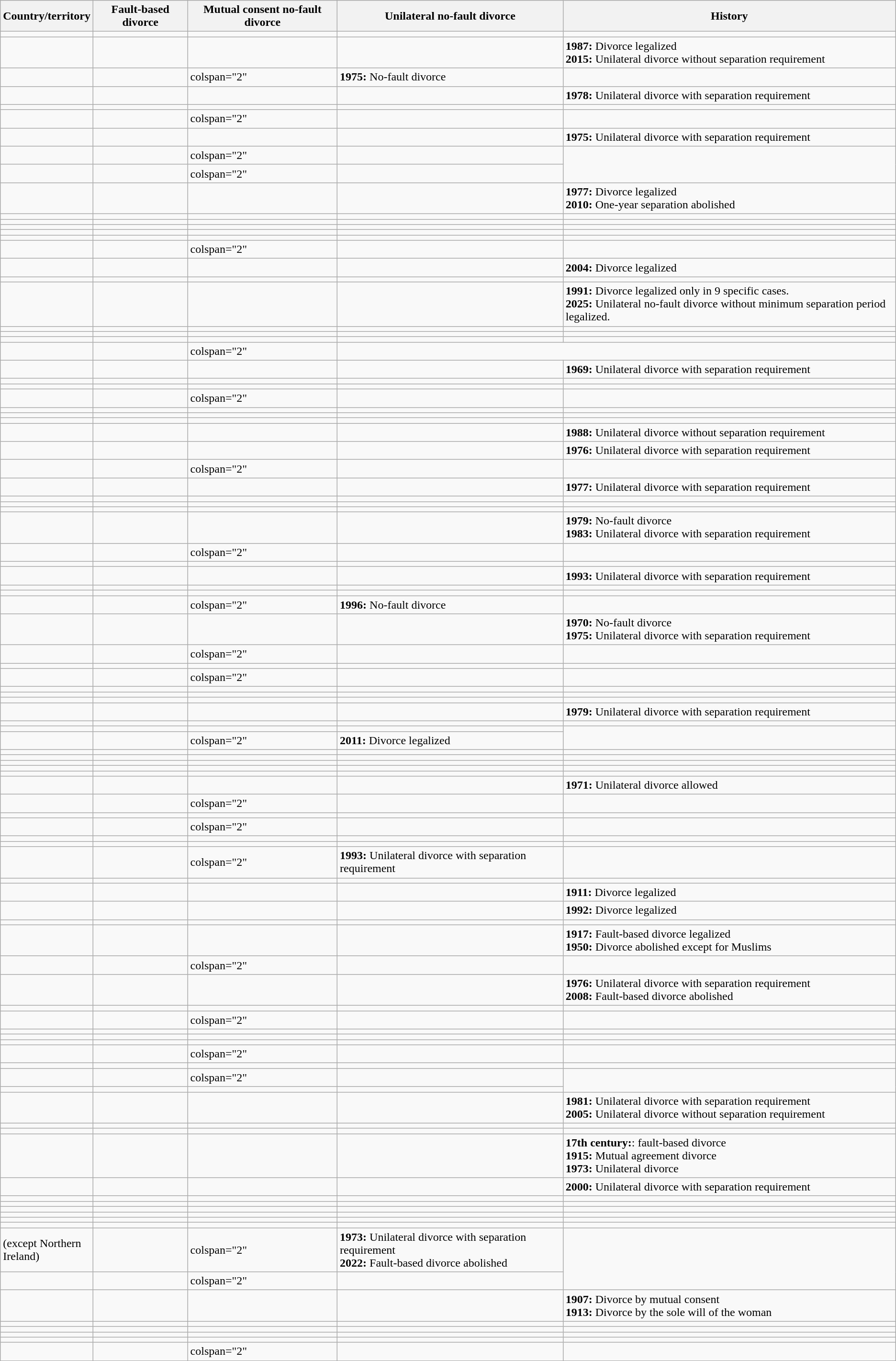<table class="wikitable sortable" style="text-align:left">
<tr>
<th style="width:120px;">Country/territory</th>
<th>Fault-based divorce</th>
<th>Mutual consent no-fault divorce</th>
<th>Unilateral no-fault divorce</th>
<th>History</th>
</tr>
<tr>
<td></td>
<td></td>
<td></td>
<td></td>
<td></td>
</tr>
<tr>
<td></td>
<td></td>
<td></td>
<td></td>
<td><strong>1987:</strong> Divorce legalized<br><strong>2015:</strong> Unilateral divorce without separation requirement</td>
</tr>
<tr>
<td></td>
<td></td>
<td>colspan="2" </td>
<td><strong>1975:</strong> No-fault divorce</td>
</tr>
<tr>
<td></td>
<td></td>
<td></td>
<td></td>
<td><strong>1978:</strong> Unilateral divorce with separation requirement</td>
</tr>
<tr>
<td></td>
<td></td>
<td></td>
<td></td>
<td></td>
</tr>
<tr>
<td></td>
<td></td>
<td>colspan="2" </td>
<td></td>
</tr>
<tr>
<td></td>
<td></td>
<td></td>
<td></td>
<td><strong>1975:</strong> Unilateral divorce with separation requirement</td>
</tr>
<tr>
<td></td>
<td></td>
<td>colspan="2" </td>
<td></td>
</tr>
<tr>
<td></td>
<td></td>
<td>colspan="2" </td>
<td></td>
</tr>
<tr>
<td></td>
<td></td>
<td></td>
<td></td>
<td><strong>1977:</strong> Divorce legalized<br><strong>2010:</strong> One-year separation abolished</td>
</tr>
<tr>
<td></td>
<td></td>
<td></td>
<td></td>
<td></td>
</tr>
<tr>
<td></td>
<td></td>
<td></td>
<td></td>
<td></td>
</tr>
<tr>
<td></td>
<td></td>
<td></td>
<td></td>
<td></td>
</tr>
<tr>
<td></td>
<td></td>
<td></td>
<td></td>
<td></td>
</tr>
<tr>
<td></td>
<td></td>
<td></td>
<td></td>
<td></td>
</tr>
<tr>
<td></td>
<td></td>
<td>colspan="2" </td>
<td></td>
</tr>
<tr>
<td></td>
<td></td>
<td></td>
<td></td>
<td><strong>2004:</strong> Divorce legalized</td>
</tr>
<tr>
<td></td>
<td></td>
<td></td>
<td></td>
<td></td>
</tr>
<tr>
<td></td>
<td></td>
<td></td>
<td></td>
<td><strong>1991:</strong> Divorce legalized only in 9 specific cases.<br><strong>2025:</strong> Unilateral no-fault divorce without minimum separation period legalized.</td>
</tr>
<tr>
<td></td>
<td></td>
<td></td>
<td></td>
<td></td>
</tr>
<tr>
<td></td>
<td></td>
<td></td>
<td></td>
<td></td>
</tr>
<tr>
<td></td>
<td></td>
<td></td>
<td></td>
<td></td>
</tr>
<tr>
<td></td>
<td></td>
<td>colspan="2" </td>
</tr>
<tr>
<td></td>
<td></td>
<td></td>
<td></td>
<td><strong>1969:</strong> Unilateral divorce with separation requirement</td>
</tr>
<tr>
<td></td>
<td></td>
<td></td>
<td></td>
<td></td>
</tr>
<tr>
<td></td>
<td></td>
<td></td>
<td></td>
<td></td>
</tr>
<tr>
<td></td>
<td></td>
<td>colspan="2" </td>
<td></td>
</tr>
<tr>
<td></td>
<td></td>
<td></td>
<td></td>
<td></td>
</tr>
<tr>
<td></td>
<td></td>
<td></td>
<td></td>
<td></td>
</tr>
<tr>
<td></td>
<td></td>
<td></td>
<td></td>
<td></td>
</tr>
<tr>
<td></td>
<td></td>
<td></td>
<td></td>
<td><strong>1988:</strong> Unilateral divorce without separation requirement</td>
</tr>
<tr>
<td></td>
<td></td>
<td></td>
<td></td>
<td><strong>1976:</strong> Unilateral divorce with separation requirement</td>
</tr>
<tr>
<td></td>
<td></td>
<td>colspan="2" </td>
<td></td>
</tr>
<tr>
<td></td>
<td></td>
<td></td>
<td></td>
<td><strong>1977:</strong> Unilateral divorce with separation requirement</td>
</tr>
<tr>
<td></td>
<td></td>
<td></td>
<td></td>
<td></td>
</tr>
<tr>
<td></td>
<td></td>
<td></td>
<td></td>
<td></td>
</tr>
<tr>
<td></td>
<td></td>
<td></td>
<td></td>
<td></td>
</tr>
<tr>
<td></td>
<td></td>
<td></td>
<td></td>
<td><strong>1979:</strong> No-fault divorce<br><strong>1983:</strong> Unilateral divorce with separation requirement</td>
</tr>
<tr>
<td></td>
<td></td>
<td>colspan="2"</td>
<td></td>
</tr>
<tr>
<td></td>
<td></td>
<td></td>
<td></td>
<td></td>
</tr>
<tr>
<td></td>
<td></td>
<td></td>
<td></td>
<td><strong>1993:</strong> Unilateral divorce with separation requirement</td>
</tr>
<tr>
<td></td>
<td></td>
<td></td>
<td></td>
<td></td>
</tr>
<tr>
<td></td>
<td></td>
<td></td>
<td></td>
<td></td>
</tr>
<tr>
<td></td>
<td></td>
<td>colspan="2" </td>
<td><strong>1996:</strong> No-fault divorce</td>
</tr>
<tr>
<td></td>
<td></td>
<td></td>
<td></td>
<td><strong>1970:</strong> No-fault divorce<br><strong>1975:</strong> Unilateral divorce with separation requirement</td>
</tr>
<tr>
<td></td>
<td></td>
<td>colspan="2" </td>
<td></td>
</tr>
<tr>
<td></td>
<td></td>
<td></td>
<td></td>
<td></td>
</tr>
<tr>
<td></td>
<td></td>
<td>colspan="2" </td>
<td></td>
</tr>
<tr>
<td></td>
<td></td>
<td></td>
<td></td>
<td></td>
</tr>
<tr>
<td></td>
<td></td>
<td></td>
<td></td>
<td></td>
</tr>
<tr>
<td></td>
<td></td>
<td></td>
<td></td>
<td></td>
</tr>
<tr>
<td></td>
<td></td>
<td></td>
<td></td>
<td><strong>1979:</strong> Unilateral divorce with separation requirement</td>
</tr>
<tr>
<td></td>
<td></td>
<td></td>
<td></td>
<td></td>
</tr>
<tr>
<td></td>
<td></td>
<td></td>
<td></td>
</tr>
<tr>
<td></td>
<td></td>
<td>colspan="2" </td>
<td><strong>2011:</strong> Divorce legalized</td>
</tr>
<tr>
<td></td>
<td></td>
<td></td>
<td></td>
<td></td>
</tr>
<tr>
<td></td>
<td></td>
<td></td>
<td></td>
<td></td>
</tr>
<tr>
<td></td>
<td></td>
<td></td>
<td></td>
<td></td>
</tr>
<tr>
<td></td>
<td></td>
<td></td>
<td></td>
<td></td>
</tr>
<tr>
<td></td>
<td></td>
<td></td>
<td></td>
<td></td>
</tr>
<tr>
<td></td>
<td></td>
<td></td>
<td></td>
<td><strong>1971:</strong> Unilateral divorce allowed</td>
</tr>
<tr>
<td></td>
<td></td>
<td>colspan="2" </td>
<td></td>
</tr>
<tr>
<td></td>
<td></td>
<td></td>
<td></td>
<td></td>
</tr>
<tr>
<td></td>
<td></td>
<td>colspan="2"  </td>
<td></td>
</tr>
<tr>
<td></td>
<td></td>
<td></td>
<td></td>
<td></td>
</tr>
<tr>
<td></td>
<td></td>
<td></td>
<td></td>
<td></td>
</tr>
<tr>
<td></td>
<td></td>
<td>colspan="2"  </td>
<td><strong>1993:</strong> Unilateral divorce with separation requirement</td>
</tr>
<tr>
<td></td>
<td></td>
<td></td>
<td></td>
<td></td>
</tr>
<tr>
<td></td>
<td></td>
<td></td>
<td></td>
<td><strong>1911:</strong> Divorce legalized</td>
</tr>
<tr>
<td></td>
<td></td>
<td></td>
<td></td>
<td><strong>1992:</strong> Divorce legalized</td>
</tr>
<tr>
<td></td>
<td></td>
<td></td>
<td></td>
<td></td>
</tr>
<tr>
<td></td>
<td></td>
<td></td>
<td></td>
<td><strong>1917:</strong> Fault-based divorce legalized<br><strong>1950:</strong> Divorce abolished except for Muslims</td>
</tr>
<tr>
<td></td>
<td></td>
<td>colspan="2"  </td>
<td></td>
</tr>
<tr>
<td></td>
<td></td>
<td></td>
<td></td>
<td><strong>1976:</strong> Unilateral divorce with separation requirement<br><strong>2008:</strong> Fault-based divorce abolished</td>
</tr>
<tr>
<td></td>
<td></td>
<td></td>
<td></td>
<td></td>
</tr>
<tr>
<td></td>
<td></td>
<td>colspan="2" </td>
<td></td>
</tr>
<tr>
<td></td>
<td></td>
<td></td>
<td></td>
<td></td>
</tr>
<tr>
<td></td>
<td></td>
<td></td>
<td></td>
<td></td>
</tr>
<tr>
<td></td>
<td></td>
<td></td>
<td></td>
<td></td>
</tr>
<tr>
<td></td>
<td></td>
<td>colspan="2"  </td>
<td></td>
</tr>
<tr>
<td></td>
<td></td>
<td></td>
<td></td>
<td></td>
</tr>
<tr>
<td></td>
<td></td>
<td>colspan="2" </td>
<td></td>
</tr>
<tr>
<td></td>
<td></td>
<td></td>
<td></td>
</tr>
<tr>
<td></td>
<td></td>
<td></td>
<td></td>
<td><strong>1981:</strong> Unilateral divorce with separation requirement<br><strong>2005:</strong> Unilateral divorce without separation requirement</td>
</tr>
<tr>
<td></td>
<td></td>
<td></td>
<td></td>
<td></td>
</tr>
<tr>
<td></td>
<td></td>
<td></td>
<td></td>
<td></td>
</tr>
<tr>
<td></td>
<td></td>
<td></td>
<td></td>
<td><strong>17th century:</strong>: fault-based divorce<br><strong>1915:</strong> Mutual agreement divorce<br><strong>1973:</strong> Unilateral divorce</td>
</tr>
<tr>
<td></td>
<td></td>
<td></td>
<td></td>
<td><strong>2000:</strong> Unilateral divorce with separation requirement</td>
</tr>
<tr>
<td></td>
<td></td>
<td></td>
<td></td>
<td></td>
</tr>
<tr>
<td></td>
<td></td>
<td></td>
<td></td>
<td></td>
</tr>
<tr>
<td></td>
<td></td>
<td></td>
<td></td>
<td></td>
</tr>
<tr>
<td></td>
<td></td>
<td></td>
<td></td>
<td></td>
</tr>
<tr>
<td></td>
<td></td>
<td></td>
<td></td>
<td></td>
</tr>
<tr>
<td></td>
<td></td>
<td></td>
<td></td>
<td></td>
</tr>
<tr>
<td> (except Northern Ireland)</td>
<td></td>
<td>colspan="2"  </td>
<td><strong>1973:</strong> Unilateral divorce with separation requirement<br><strong>2022:</strong> Fault-based divorce abolished</td>
</tr>
<tr>
<td></td>
<td></td>
<td>colspan="2"  </td>
<td></td>
</tr>
<tr>
<td></td>
<td></td>
<td></td>
<td></td>
<td><strong>1907:</strong> Divorce by mutual consent<br><strong>1913:</strong> Divorce by the sole will of the woman</td>
</tr>
<tr>
<td></td>
<td></td>
<td></td>
<td></td>
<td></td>
</tr>
<tr>
<td></td>
<td></td>
<td></td>
<td></td>
</tr>
<tr>
<td></td>
<td></td>
<td></td>
<td></td>
<td></td>
</tr>
<tr>
<td></td>
<td></td>
<td></td>
<td></td>
<td></td>
</tr>
<tr>
<td></td>
<td></td>
<td>colspan="2" </td>
<td></td>
</tr>
<tr>
</tr>
</table>
